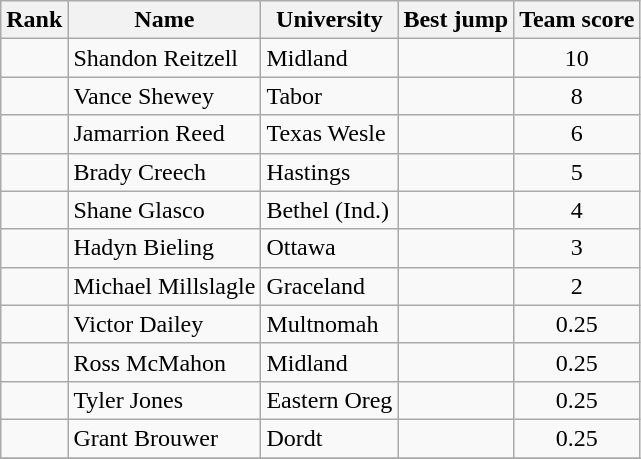<table class="wikitable sortable" style="text-align:center">
<tr>
<th>Rank</th>
<th>Name</th>
<th>University</th>
<th>Best jump</th>
<th>Team score</th>
</tr>
<tr>
<td></td>
<td align=left>Shandon Reitzell</td>
<td align="left">Midland</td>
<td><strong></strong></td>
<td>10</td>
</tr>
<tr>
<td></td>
<td align=left>Vance Shewey</td>
<td align="left">Tabor</td>
<td><strong></strong></td>
<td>8</td>
</tr>
<tr>
<td></td>
<td align=left>Jamarrion Reed</td>
<td align="left">Texas Wesle</td>
<td><strong></strong></td>
<td>6</td>
</tr>
<tr>
<td></td>
<td align=left>Brady Creech</td>
<td align="left">Hastings</td>
<td><strong></strong></td>
<td>5</td>
</tr>
<tr>
<td></td>
<td align=left>Shane Glasco</td>
<td align="left">Bethel (Ind.)</td>
<td><strong></strong></td>
<td>4</td>
</tr>
<tr>
<td></td>
<td align=left>Hadyn Bieling</td>
<td align="left">Ottawa</td>
<td><strong></strong></td>
<td>3</td>
</tr>
<tr>
<td></td>
<td align=left>Michael Millslagle</td>
<td align="left">Graceland</td>
<td><strong></strong></td>
<td>2</td>
</tr>
<tr>
<td></td>
<td align=left>Victor Dailey</td>
<td align="left">Multnomah</td>
<td><strong></strong></td>
<td>0.25</td>
</tr>
<tr>
<td></td>
<td align=left>Ross McMahon</td>
<td align="left">Midland</td>
<td><strong></strong></td>
<td>0.25</td>
</tr>
<tr>
<td></td>
<td align=left>Tyler Jones</td>
<td align="left">Eastern Oreg</td>
<td><strong></strong></td>
<td>0.25</td>
</tr>
<tr>
<td></td>
<td align=left>Grant Brouwer</td>
<td align="left">Dordt</td>
<td><strong></strong></td>
<td>0.25</td>
</tr>
<tr>
</tr>
</table>
